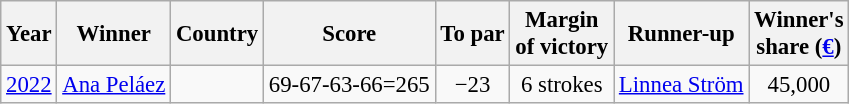<table class=wikitable style="font-size:95%">
<tr>
<th>Year</th>
<th>Winner</th>
<th>Country</th>
<th>Score</th>
<th>To par</th>
<th>Margin<br>of victory</th>
<th>Runner-up</th>
<th>Winner's<br>share (<a href='#'>€</a>)</th>
</tr>
<tr>
<td align=center><a href='#'>2022</a></td>
<td><a href='#'>Ana Peláez</a></td>
<td></td>
<td align=center>69-67-63-66=265</td>
<td align=center>−23</td>
<td align=center>6 strokes</td>
<td> <a href='#'>Linnea Ström</a></td>
<td align=center>45,000</td>
</tr>
</table>
